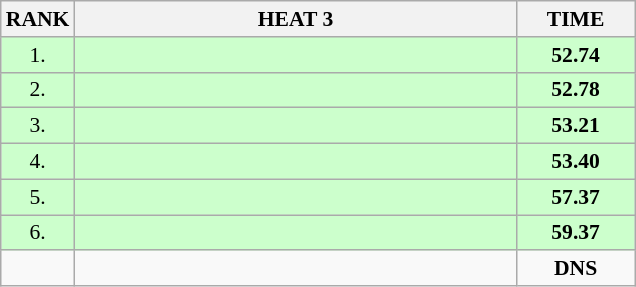<table class="wikitable" style="border-collapse: collapse; font-size: 90%;">
<tr>
<th>RANK</th>
<th style="width: 20em">HEAT 3</th>
<th style="width: 5em">TIME</th>
</tr>
<tr style="background:#ccffcc;">
<td align="center">1.</td>
<td></td>
<td align="center"><strong>52.74</strong></td>
</tr>
<tr style="background:#ccffcc;">
<td align="center">2.</td>
<td></td>
<td align="center"><strong>52.78</strong></td>
</tr>
<tr style="background:#ccffcc;">
<td align="center">3.</td>
<td></td>
<td align="center"><strong>53.21</strong></td>
</tr>
<tr style="background:#ccffcc;">
<td align="center">4.</td>
<td></td>
<td align="center"><strong>53.40</strong></td>
</tr>
<tr style="background:#ccffcc;">
<td align="center">5.</td>
<td></td>
<td align="center"><strong>57.37</strong></td>
</tr>
<tr style="background:#ccffcc;">
<td align="center">6.</td>
<td></td>
<td align="center"><strong>59.37</strong></td>
</tr>
<tr>
<td align="center"></td>
<td></td>
<td align="center"><strong>DNS</strong></td>
</tr>
</table>
